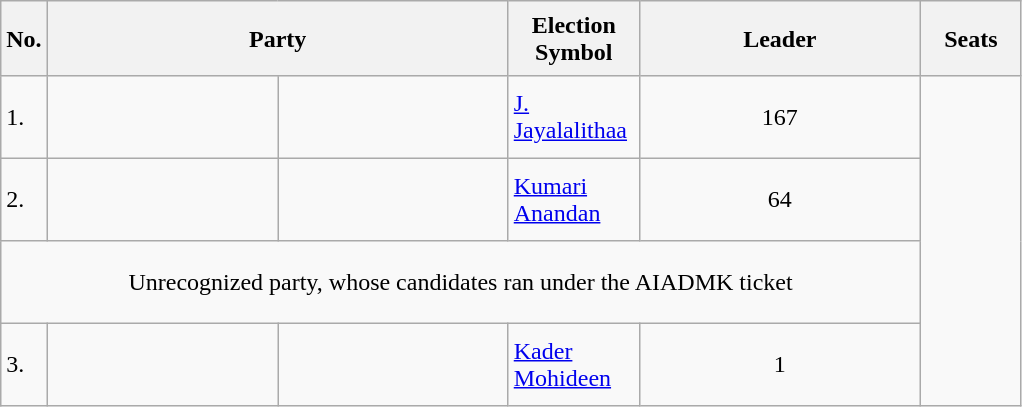<table class="wikitable">
<tr style="height: 50px;">
<th>No.</th>
<th scope="col" style="width:300px;" colspan="2">Party</th>
<th scope="col" style="width:80px;">Election Symbol</th>
<th scope="col" style="width:180px;">Leader</th>
<th scope="col" style="width:60px;">Seats</th>
</tr>
<tr style="height: 55px;">
<td>1.</td>
<td></td>
<td style="text-align:center;"></td>
<td><a href='#'>J. Jayalalithaa</a></td>
<td style="text-align:center;">167</td>
</tr>
<tr style="height: 55px;">
<td>2.</td>
<td></td>
<td style="text-align:center;"></td>
<td><a href='#'>Kumari Anandan</a></td>
<td style="text-align:center;">64</td>
</tr>
<tr style="height: 55px;">
<td colspan="5" style="text-align:center;">Unrecognized party, whose candidates ran under the AIADMK ticket</td>
</tr>
<tr style="height: 55px;">
<td>3.</td>
<td></td>
<td style="text-align:center;"></td>
<td><a href='#'>Kader Mohideen</a></td>
<td style="text-align:center;">1</td>
</tr>
</table>
